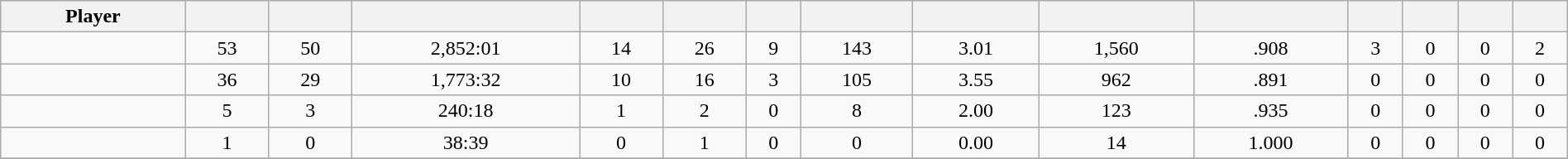<table class="wikitable sortable" style="width:100%; text-align:center;">
<tr>
<th>Player</th>
<th></th>
<th></th>
<th></th>
<th></th>
<th></th>
<th></th>
<th></th>
<th></th>
<th></th>
<th></th>
<th></th>
<th></th>
<th></th>
<th></th>
</tr>
<tr>
<td style=white-space:nowrap></td>
<td>53</td>
<td>50</td>
<td>2,852:01</td>
<td>14</td>
<td>26</td>
<td>9</td>
<td>143</td>
<td>3.01</td>
<td>1,560</td>
<td>.908</td>
<td>3</td>
<td>0</td>
<td>0</td>
<td>2</td>
</tr>
<tr>
<td style=white-space:nowrap></td>
<td>36</td>
<td>29</td>
<td>1,773:32</td>
<td>10</td>
<td>16</td>
<td>3</td>
<td>105</td>
<td>3.55</td>
<td>962</td>
<td>.891</td>
<td>0</td>
<td>0</td>
<td>0</td>
<td>0</td>
</tr>
<tr>
<td style=white-space:nowrap></td>
<td>5</td>
<td>3</td>
<td>240:18</td>
<td>1</td>
<td>2</td>
<td>0</td>
<td>8</td>
<td>2.00</td>
<td>123</td>
<td>.935</td>
<td>0</td>
<td>0</td>
<td>0</td>
<td>0</td>
</tr>
<tr>
<td style=white-space:nowrap></td>
<td>1</td>
<td>0</td>
<td>38:39</td>
<td>0</td>
<td>1</td>
<td>0</td>
<td>0</td>
<td>0.00</td>
<td>14</td>
<td>1.000</td>
<td>0</td>
<td>0</td>
<td>0</td>
<td>0</td>
</tr>
<tr>
</tr>
</table>
